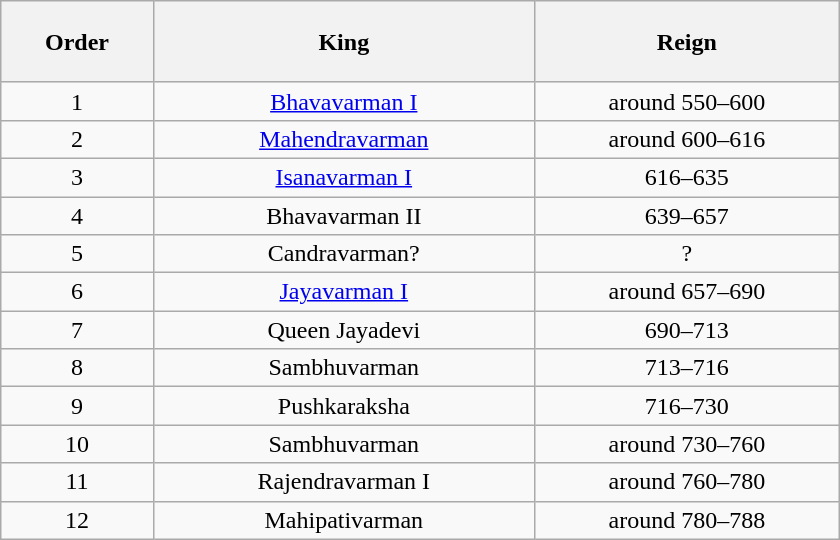<table class="wikitable" style="text-align:center">
<tr>
<th width="10%" height="47">Order</th>
<th width="25%" height="47">King</th>
<th width="20%" height="47">Reign</th>
</tr>
<tr>
<td>1</td>
<td><a href='#'>Bhavavarman I</a></td>
<td align="center">around 550–600</td>
</tr>
<tr>
<td>2</td>
<td><a href='#'>Mahendravarman</a></td>
<td align="center">around 600–616</td>
</tr>
<tr>
<td>3</td>
<td><a href='#'>Isanavarman I</a></td>
<td align="center">616–635</td>
</tr>
<tr>
<td>4</td>
<td>Bhavavarman II</td>
<td align="center">639–657</td>
</tr>
<tr>
<td>5</td>
<td>Candravarman?</td>
<td align="center">?</td>
</tr>
<tr>
<td>6</td>
<td><a href='#'>Jayavarman I</a></td>
<td align="center">around 657–690</td>
</tr>
<tr>
<td>7</td>
<td>Queen Jayadevi</td>
<td align="center">690–713</td>
</tr>
<tr>
<td>8</td>
<td>Sambhuvarman</td>
<td align="center">713–716</td>
</tr>
<tr>
<td>9</td>
<td>Pushkaraksha</td>
<td align="center">716–730</td>
</tr>
<tr>
<td>10</td>
<td>Sambhuvarman</td>
<td align="center">around 730–760</td>
</tr>
<tr>
<td>11</td>
<td>Rajendravarman I</td>
<td align="center">around 760–780</td>
</tr>
<tr>
<td>12</td>
<td>Mahipativarman</td>
<td align="center">around 780–788</td>
</tr>
</table>
